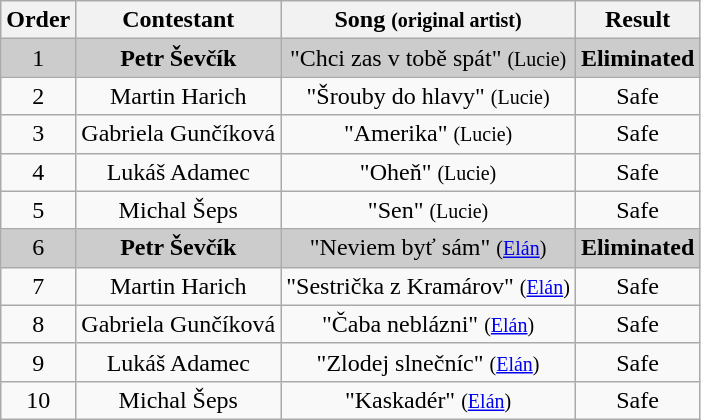<table class="wikitable plainrowheaders" style="text-align:center;">
<tr>
<th scope="col">Order</th>
<th scope="col">Contestant</th>
<th scope="col">Song <small>(original artist)</small></th>
<th scope="col">Result</th>
</tr>
<tr style="background:#ccc;">
<td>1</td>
<td><strong>Petr Ševčík</strong></td>
<td>"Chci zas v tobě spát" <small>(Lucie)</small></td>
<td><strong>Eliminated</strong></td>
</tr>
<tr>
<td>2</td>
<td>Martin Harich</td>
<td>"Šrouby do hlavy" <small>(Lucie)</small></td>
<td>Safe</td>
</tr>
<tr>
<td>3</td>
<td>Gabriela Gunčíková</td>
<td>"Amerika" <small>(Lucie)</small></td>
<td>Safe</td>
</tr>
<tr>
<td>4</td>
<td>Lukáš Adamec</td>
<td>"Oheň" <small>(Lucie)</small></td>
<td>Safe</td>
</tr>
<tr>
<td>5</td>
<td>Michal Šeps</td>
<td>"Sen" <small>(Lucie)</small></td>
<td>Safe</td>
</tr>
<tr style="background:#ccc;">
<td>6</td>
<td><strong>Petr Ševčík</strong></td>
<td>"Neviem byť sám" <small>(<a href='#'>Elán</a>)</small></td>
<td><strong>Eliminated</strong></td>
</tr>
<tr>
<td>7</td>
<td>Martin Harich</td>
<td>"Sestrička z Kramárov" <small>(<a href='#'>Elán</a>)</small></td>
<td>Safe</td>
</tr>
<tr>
<td>8</td>
<td>Gabriela Gunčíková</td>
<td>"Čaba neblázni" <small>(<a href='#'>Elán</a>)</small></td>
<td>Safe</td>
</tr>
<tr>
<td>9</td>
<td>Lukáš Adamec</td>
<td>"Zlodej slnečníc" <small>(<a href='#'>Elán</a>)</small></td>
<td>Safe</td>
</tr>
<tr>
<td>10</td>
<td>Michal Šeps</td>
<td>"Kaskadér" <small>(<a href='#'>Elán</a>)</small></td>
<td>Safe</td>
</tr>
</table>
